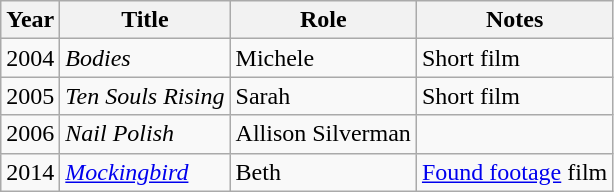<table class="wikitable sortable">
<tr>
<th>Year</th>
<th>Title</th>
<th>Role</th>
<th class="unsortable">Notes</th>
</tr>
<tr>
<td>2004</td>
<td><em>Bodies</em></td>
<td>Michele</td>
<td>Short film</td>
</tr>
<tr>
<td>2005</td>
<td><em>Ten Souls Rising</em></td>
<td>Sarah</td>
<td>Short film</td>
</tr>
<tr>
<td>2006</td>
<td><em>Nail Polish</em></td>
<td>Allison Silverman</td>
<td></td>
</tr>
<tr>
<td>2014</td>
<td><em><a href='#'>Mockingbird</a></em></td>
<td>Beth</td>
<td><a href='#'>Found footage</a> film</td>
</tr>
</table>
